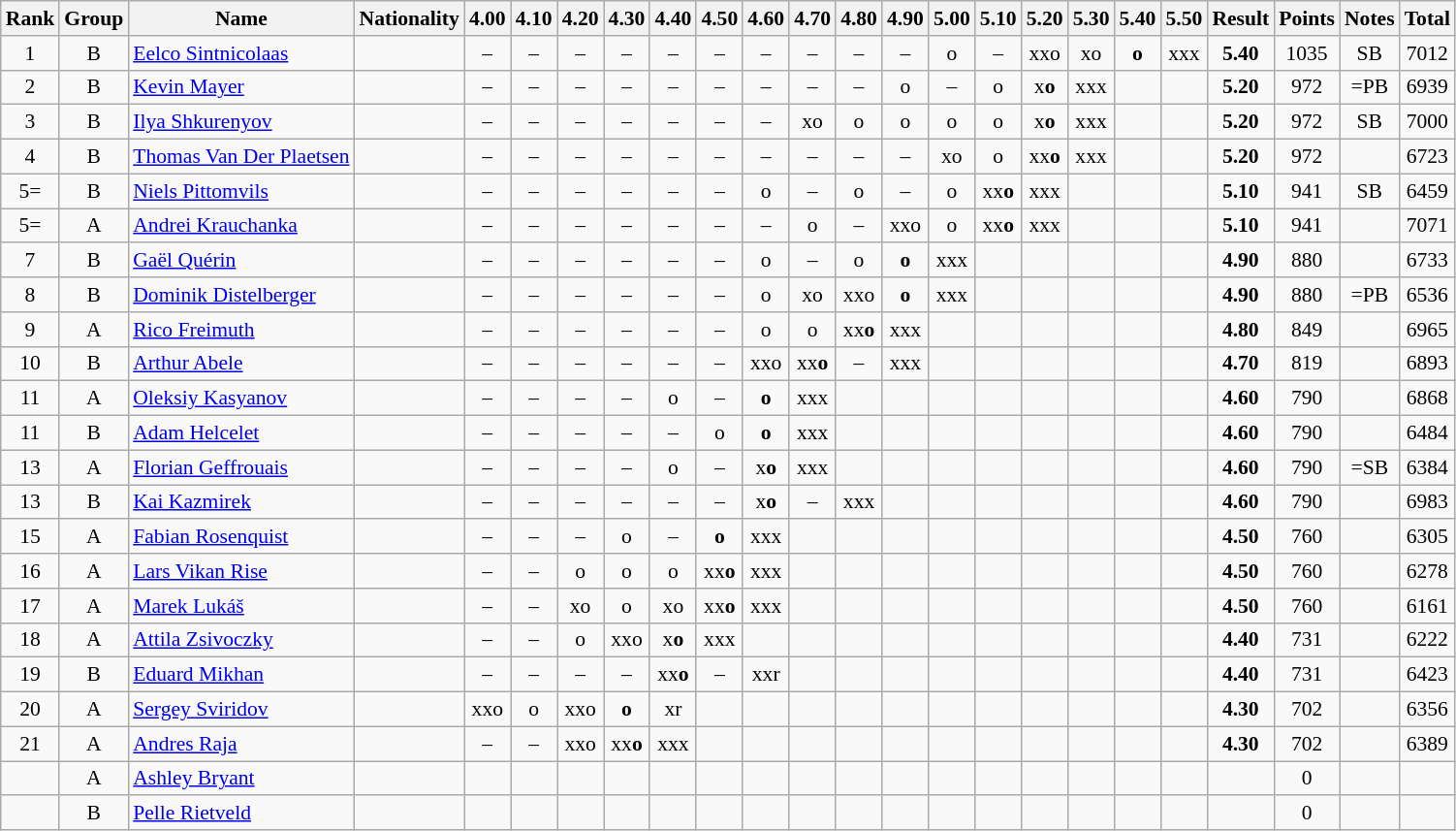<table class="wikitable sortable" style="text-align:center;font-size:90%">
<tr>
<th>Rank</th>
<th>Group</th>
<th>Name</th>
<th>Nationality</th>
<th>4.00</th>
<th>4.10</th>
<th>4.20</th>
<th>4.30</th>
<th>4.40</th>
<th>4.50</th>
<th>4.60</th>
<th>4.70</th>
<th>4.80</th>
<th>4.90</th>
<th>5.00</th>
<th>5.10</th>
<th>5.20</th>
<th>5.30</th>
<th>5.40</th>
<th>5.50</th>
<th>Result</th>
<th>Points</th>
<th>Notes</th>
<th>Total</th>
</tr>
<tr>
<td>1</td>
<td>B</td>
<td align="left"><a href='#'>Eelco Sintnicolaas</a></td>
<td align=left></td>
<td>–</td>
<td>–</td>
<td>–</td>
<td>–</td>
<td>–</td>
<td>–</td>
<td>–</td>
<td>–</td>
<td>–</td>
<td>–</td>
<td>o</td>
<td>–</td>
<td>xxo</td>
<td>xo</td>
<td><strong>o</strong></td>
<td>xxx</td>
<td><strong>5.40</strong></td>
<td>1035</td>
<td>SB</td>
<td>7012</td>
</tr>
<tr>
<td>2</td>
<td>B</td>
<td align="left"><a href='#'>Kevin Mayer</a></td>
<td align=left></td>
<td>–</td>
<td>–</td>
<td>–</td>
<td>–</td>
<td>–</td>
<td>–</td>
<td>–</td>
<td>–</td>
<td>–</td>
<td>o</td>
<td>–</td>
<td>o</td>
<td>x<strong>o</strong></td>
<td>xxx</td>
<td></td>
<td></td>
<td><strong>5.20</strong></td>
<td>972</td>
<td>=PB</td>
<td>6939</td>
</tr>
<tr>
<td>3</td>
<td>B</td>
<td align="left"><a href='#'>Ilya Shkurenyov</a></td>
<td align=left></td>
<td>–</td>
<td>–</td>
<td>–</td>
<td>–</td>
<td>–</td>
<td>–</td>
<td>–</td>
<td>xo</td>
<td>o</td>
<td>o</td>
<td>o</td>
<td>o</td>
<td>x<strong>o</strong></td>
<td>xxx</td>
<td></td>
<td></td>
<td><strong>5.20</strong></td>
<td>972</td>
<td>SB</td>
<td>7000</td>
</tr>
<tr>
<td>4</td>
<td>B</td>
<td align="left"><a href='#'>Thomas Van Der Plaetsen</a></td>
<td align=left></td>
<td>–</td>
<td>–</td>
<td>–</td>
<td>–</td>
<td>–</td>
<td>–</td>
<td>–</td>
<td>–</td>
<td>–</td>
<td>–</td>
<td>xo</td>
<td>o</td>
<td>xx<strong>o</strong></td>
<td>xxx</td>
<td></td>
<td></td>
<td><strong>5.20</strong></td>
<td>972</td>
<td></td>
<td>6723</td>
</tr>
<tr>
<td>5=</td>
<td>B</td>
<td align="left"><a href='#'>Niels Pittomvils</a></td>
<td align=left></td>
<td>–</td>
<td>–</td>
<td>–</td>
<td>–</td>
<td>–</td>
<td>–</td>
<td>o</td>
<td>–</td>
<td>o</td>
<td>–</td>
<td>o</td>
<td>xx<strong>o</strong></td>
<td>xxx</td>
<td></td>
<td></td>
<td></td>
<td><strong>5.10</strong></td>
<td>941</td>
<td>SB</td>
<td>6459</td>
</tr>
<tr>
<td>5=</td>
<td>A</td>
<td align="left"><a href='#'>Andrei Krauchanka</a></td>
<td align=left></td>
<td>–</td>
<td>–</td>
<td>–</td>
<td>–</td>
<td>–</td>
<td>–</td>
<td>–</td>
<td>o</td>
<td>–</td>
<td>xxo</td>
<td>o</td>
<td>xx<strong>o</strong></td>
<td>xxx</td>
<td></td>
<td></td>
<td></td>
<td><strong>5.10</strong></td>
<td>941</td>
<td></td>
<td>7071</td>
</tr>
<tr>
<td>7</td>
<td>B</td>
<td align="left"><a href='#'>Gaël Quérin</a></td>
<td align=left></td>
<td>–</td>
<td>–</td>
<td>–</td>
<td>–</td>
<td>–</td>
<td>–</td>
<td>o</td>
<td>–</td>
<td>o</td>
<td><strong>o</strong></td>
<td>xxx</td>
<td></td>
<td></td>
<td></td>
<td></td>
<td></td>
<td><strong>4.90</strong></td>
<td>880</td>
<td></td>
<td>6733</td>
</tr>
<tr>
<td>8</td>
<td>B</td>
<td align="left"><a href='#'>Dominik Distelberger</a></td>
<td align=left></td>
<td>–</td>
<td>–</td>
<td>–</td>
<td>–</td>
<td>–</td>
<td>–</td>
<td>o</td>
<td>xo</td>
<td>xxo</td>
<td><strong>o</strong></td>
<td>xxx</td>
<td></td>
<td></td>
<td></td>
<td></td>
<td></td>
<td><strong>4.90</strong></td>
<td>880</td>
<td>=PB</td>
<td>6536</td>
</tr>
<tr>
<td>9</td>
<td>A</td>
<td align="left"><a href='#'>Rico Freimuth</a></td>
<td align=left></td>
<td>–</td>
<td>–</td>
<td>–</td>
<td>–</td>
<td>–</td>
<td>–</td>
<td>o</td>
<td>o</td>
<td>xx<strong>o</strong></td>
<td>xxx</td>
<td></td>
<td></td>
<td></td>
<td></td>
<td></td>
<td></td>
<td><strong>4.80</strong></td>
<td>849</td>
<td></td>
<td>6965</td>
</tr>
<tr>
<td>10</td>
<td>B</td>
<td align="left"><a href='#'>Arthur Abele</a></td>
<td align=left></td>
<td>–</td>
<td>–</td>
<td>–</td>
<td>–</td>
<td>–</td>
<td>–</td>
<td>xxo</td>
<td>xx<strong>o</strong></td>
<td>–</td>
<td>xxx</td>
<td></td>
<td></td>
<td></td>
<td></td>
<td></td>
<td></td>
<td><strong>4.70</strong></td>
<td>819</td>
<td></td>
<td>6893</td>
</tr>
<tr>
<td>11</td>
<td>A</td>
<td align="left"><a href='#'>Oleksiy Kasyanov</a></td>
<td align=left></td>
<td>–</td>
<td>–</td>
<td>–</td>
<td>–</td>
<td>o</td>
<td>–</td>
<td><strong>o</strong></td>
<td>xxx</td>
<td></td>
<td></td>
<td></td>
<td></td>
<td></td>
<td></td>
<td></td>
<td></td>
<td><strong>4.60</strong></td>
<td>790</td>
<td></td>
<td>6868</td>
</tr>
<tr>
<td>11</td>
<td>B</td>
<td align="left"><a href='#'>Adam Helcelet</a></td>
<td align=left></td>
<td>–</td>
<td>–</td>
<td>–</td>
<td>–</td>
<td>–</td>
<td>o</td>
<td><strong>o</strong></td>
<td>xxx</td>
<td></td>
<td></td>
<td></td>
<td></td>
<td></td>
<td></td>
<td></td>
<td></td>
<td><strong>4.60</strong></td>
<td>790</td>
<td></td>
<td>6484</td>
</tr>
<tr>
<td>13</td>
<td>A</td>
<td align="left"><a href='#'>Florian Geffrouais</a></td>
<td align=left></td>
<td>–</td>
<td>–</td>
<td>–</td>
<td>–</td>
<td>o</td>
<td>–</td>
<td>x<strong>o</strong></td>
<td>xxx</td>
<td></td>
<td></td>
<td></td>
<td></td>
<td></td>
<td></td>
<td></td>
<td></td>
<td><strong>4.60</strong></td>
<td>790</td>
<td>=SB</td>
<td>6384</td>
</tr>
<tr>
<td>13</td>
<td>B</td>
<td align="left"><a href='#'>Kai Kazmirek</a></td>
<td align=left></td>
<td>–</td>
<td>–</td>
<td>–</td>
<td>–</td>
<td>–</td>
<td>–</td>
<td>x<strong>o</strong></td>
<td>–</td>
<td>xxx</td>
<td></td>
<td></td>
<td></td>
<td></td>
<td></td>
<td></td>
<td></td>
<td><strong>4.60</strong></td>
<td>790</td>
<td></td>
<td>6983</td>
</tr>
<tr>
<td>15</td>
<td>A</td>
<td align="left"><a href='#'>Fabian Rosenquist</a></td>
<td align=left></td>
<td>–</td>
<td>–</td>
<td>–</td>
<td>o</td>
<td>–</td>
<td><strong>o</strong></td>
<td>xxx</td>
<td></td>
<td></td>
<td></td>
<td></td>
<td></td>
<td></td>
<td></td>
<td></td>
<td></td>
<td><strong>4.50</strong></td>
<td>760</td>
<td></td>
<td>6305</td>
</tr>
<tr>
<td>16</td>
<td>A</td>
<td align="left"><a href='#'>Lars Vikan Rise</a></td>
<td align=left></td>
<td>–</td>
<td>–</td>
<td>o</td>
<td>o</td>
<td>o</td>
<td>xx<strong>o</strong></td>
<td>xxx</td>
<td></td>
<td></td>
<td></td>
<td></td>
<td></td>
<td></td>
<td></td>
<td></td>
<td></td>
<td><strong>4.50</strong></td>
<td>760</td>
<td></td>
<td>6278</td>
</tr>
<tr>
<td>17</td>
<td>A</td>
<td align="left"><a href='#'>Marek Lukáš</a></td>
<td align=left></td>
<td>–</td>
<td>–</td>
<td>xo</td>
<td>o</td>
<td>xo</td>
<td>xx<strong>o</strong></td>
<td>xxx</td>
<td></td>
<td></td>
<td></td>
<td></td>
<td></td>
<td></td>
<td></td>
<td></td>
<td></td>
<td><strong>4.50</strong></td>
<td>760</td>
<td></td>
<td>6161</td>
</tr>
<tr>
<td>18</td>
<td>A</td>
<td align="left"><a href='#'>Attila Zsivoczky</a></td>
<td align=left></td>
<td>–</td>
<td>–</td>
<td>o</td>
<td>xxo</td>
<td>x<strong>o</strong></td>
<td>xxx</td>
<td></td>
<td></td>
<td></td>
<td></td>
<td></td>
<td></td>
<td></td>
<td></td>
<td></td>
<td></td>
<td><strong>4.40</strong></td>
<td>731</td>
<td></td>
<td>6222</td>
</tr>
<tr>
<td>19</td>
<td>B</td>
<td align="left"><a href='#'>Eduard Mikhan</a></td>
<td align=left></td>
<td>–</td>
<td>–</td>
<td>–</td>
<td>–</td>
<td>xx<strong>o</strong></td>
<td>–</td>
<td>xxr</td>
<td></td>
<td></td>
<td></td>
<td></td>
<td></td>
<td></td>
<td></td>
<td></td>
<td></td>
<td><strong>4.40</strong></td>
<td>731</td>
<td></td>
<td>6423</td>
</tr>
<tr>
<td>20</td>
<td>A</td>
<td align="left"><a href='#'>Sergey Sviridov</a></td>
<td align=left></td>
<td>xxo</td>
<td>o</td>
<td>xxo</td>
<td><strong>o</strong></td>
<td>xr</td>
<td></td>
<td></td>
<td></td>
<td></td>
<td></td>
<td></td>
<td></td>
<td></td>
<td></td>
<td></td>
<td></td>
<td><strong>4.30</strong></td>
<td>702</td>
<td></td>
<td>6356</td>
</tr>
<tr>
<td>21</td>
<td>A</td>
<td align="left"><a href='#'>Andres Raja</a></td>
<td align=left></td>
<td>–</td>
<td>–</td>
<td>xxo</td>
<td>xx<strong>o</strong></td>
<td>xxx</td>
<td></td>
<td></td>
<td></td>
<td></td>
<td></td>
<td></td>
<td></td>
<td></td>
<td></td>
<td></td>
<td></td>
<td><strong>4.30</strong></td>
<td>702</td>
<td></td>
<td>6389</td>
</tr>
<tr>
<td></td>
<td>A</td>
<td align="left"><a href='#'>Ashley Bryant</a></td>
<td align=left></td>
<td></td>
<td></td>
<td></td>
<td></td>
<td></td>
<td></td>
<td></td>
<td></td>
<td></td>
<td></td>
<td></td>
<td></td>
<td></td>
<td></td>
<td></td>
<td></td>
<td><strong></strong></td>
<td>0</td>
<td></td>
<td></td>
</tr>
<tr>
<td></td>
<td>B</td>
<td align="left"><a href='#'>Pelle Rietveld</a></td>
<td align=left></td>
<td></td>
<td></td>
<td></td>
<td></td>
<td></td>
<td></td>
<td></td>
<td></td>
<td></td>
<td></td>
<td></td>
<td></td>
<td></td>
<td></td>
<td></td>
<td></td>
<td><strong></strong></td>
<td>0</td>
<td></td>
<td></td>
</tr>
</table>
